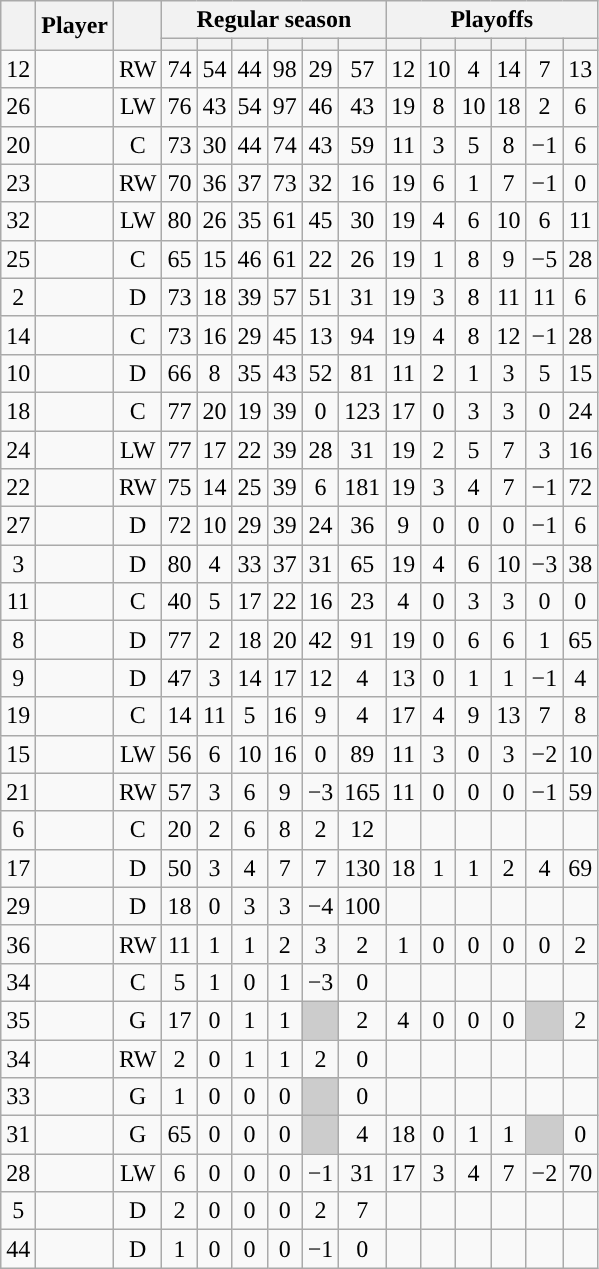<table class="wikitable sortable plainrowheaders" style="text-align:center;">
<tr>
<th scope="col" data-sort-type="number" rowspan="2"></th>
<th scope="col" rowspan="2">Player</th>
<th scope="col" rowspan="2"></th>
<th scope=colgroup colspan=6>Regular season</th>
<th scope=colgroup colspan=6>Playoffs</th>
</tr>
<tr>
<th scope="col" data-sort-type="number"></th>
<th scope="col" data-sort-type="number"></th>
<th scope="col" data-sort-type="number"></th>
<th scope="col" data-sort-type="number"></th>
<th scope="col" data-sort-type="number"></th>
<th scope="col" data-sort-type="number"></th>
<th scope="col" data-sort-type="number"></th>
<th scope="col" data-sort-type="number"></th>
<th scope="col" data-sort-type="number"></th>
<th scope="col" data-sort-type="number"></th>
<th scope="col" data-sort-type="number"></th>
<th scope="col" data-sort-type="number"></th>
</tr>
<tr>
<td scope="row">12</td>
<td align="left"></td>
<td>RW</td>
<td>74</td>
<td>54</td>
<td>44</td>
<td>98</td>
<td>29</td>
<td>57</td>
<td>12</td>
<td>10</td>
<td>4</td>
<td>14</td>
<td>7</td>
<td>13</td>
</tr>
<tr>
<td scope="row">26</td>
<td align="left"></td>
<td>LW</td>
<td>76</td>
<td>43</td>
<td>54</td>
<td>97</td>
<td>46</td>
<td>43</td>
<td>19</td>
<td>8</td>
<td>10</td>
<td>18</td>
<td>2</td>
<td>6</td>
</tr>
<tr>
<td scope="row">20</td>
<td align="left"></td>
<td>C</td>
<td>73</td>
<td>30</td>
<td>44</td>
<td>74</td>
<td>43</td>
<td>59</td>
<td>11</td>
<td>3</td>
<td>5</td>
<td>8</td>
<td>−1</td>
<td>6</td>
</tr>
<tr>
<td scope="row">23</td>
<td align="left"></td>
<td>RW</td>
<td>70</td>
<td>36</td>
<td>37</td>
<td>73</td>
<td>32</td>
<td>16</td>
<td>19</td>
<td>6</td>
<td>1</td>
<td>7</td>
<td>−1</td>
<td>0</td>
</tr>
<tr>
<td scope="row">32</td>
<td align="left"></td>
<td>LW</td>
<td>80</td>
<td>26</td>
<td>35</td>
<td>61</td>
<td>45</td>
<td>30</td>
<td>19</td>
<td>4</td>
<td>6</td>
<td>10</td>
<td>6</td>
<td>11</td>
</tr>
<tr>
<td scope="row">25</td>
<td align="left"></td>
<td>C</td>
<td>65</td>
<td>15</td>
<td>46</td>
<td>61</td>
<td>22</td>
<td>26</td>
<td>19</td>
<td>1</td>
<td>8</td>
<td>9</td>
<td>−5</td>
<td>28</td>
</tr>
<tr>
<td scope="row">2</td>
<td align="left"></td>
<td>D</td>
<td>73</td>
<td>18</td>
<td>39</td>
<td>57</td>
<td>51</td>
<td>31</td>
<td>19</td>
<td>3</td>
<td>8</td>
<td>11</td>
<td>11</td>
<td>6</td>
</tr>
<tr>
<td scope="row">14</td>
<td align="left"></td>
<td>C</td>
<td>73</td>
<td>16</td>
<td>29</td>
<td>45</td>
<td>13</td>
<td>94</td>
<td>19</td>
<td>4</td>
<td>8</td>
<td>12</td>
<td>−1</td>
<td>28</td>
</tr>
<tr>
<td scope="row">10</td>
<td align="left"></td>
<td>D</td>
<td>66</td>
<td>8</td>
<td>35</td>
<td>43</td>
<td>52</td>
<td>81</td>
<td>11</td>
<td>2</td>
<td>1</td>
<td>3</td>
<td>5</td>
<td>15</td>
</tr>
<tr>
<td scope="row">18</td>
<td align="left"></td>
<td>C</td>
<td>77</td>
<td>20</td>
<td>19</td>
<td>39</td>
<td>0</td>
<td>123</td>
<td>17</td>
<td>0</td>
<td>3</td>
<td>3</td>
<td>0</td>
<td>24</td>
</tr>
<tr>
<td scope="row">24</td>
<td align="left"></td>
<td>LW</td>
<td>77</td>
<td>17</td>
<td>22</td>
<td>39</td>
<td>28</td>
<td>31</td>
<td>19</td>
<td>2</td>
<td>5</td>
<td>7</td>
<td>3</td>
<td>16</td>
</tr>
<tr>
<td scope="row">22</td>
<td align="left"></td>
<td>RW</td>
<td>75</td>
<td>14</td>
<td>25</td>
<td>39</td>
<td>6</td>
<td>181</td>
<td>19</td>
<td>3</td>
<td>4</td>
<td>7</td>
<td>−1</td>
<td>72</td>
</tr>
<tr>
<td scope="row">27</td>
<td align="left"></td>
<td>D</td>
<td>72</td>
<td>10</td>
<td>29</td>
<td>39</td>
<td>24</td>
<td>36</td>
<td>9</td>
<td>0</td>
<td>0</td>
<td>0</td>
<td>−1</td>
<td>6</td>
</tr>
<tr>
<td scope="row">3</td>
<td align="left"></td>
<td>D</td>
<td>80</td>
<td>4</td>
<td>33</td>
<td>37</td>
<td>31</td>
<td>65</td>
<td>19</td>
<td>4</td>
<td>6</td>
<td>10</td>
<td>−3</td>
<td>38</td>
</tr>
<tr>
<td scope="row">11</td>
<td align="left"></td>
<td>C</td>
<td>40</td>
<td>5</td>
<td>17</td>
<td>22</td>
<td>16</td>
<td>23</td>
<td>4</td>
<td>0</td>
<td>3</td>
<td>3</td>
<td>0</td>
<td>0</td>
</tr>
<tr>
<td scope="row">8</td>
<td align="left"></td>
<td>D</td>
<td>77</td>
<td>2</td>
<td>18</td>
<td>20</td>
<td>42</td>
<td>91</td>
<td>19</td>
<td>0</td>
<td>6</td>
<td>6</td>
<td>1</td>
<td>65</td>
</tr>
<tr>
<td scope="row">9</td>
<td align="left"></td>
<td>D</td>
<td>47</td>
<td>3</td>
<td>14</td>
<td>17</td>
<td>12</td>
<td>4</td>
<td>13</td>
<td>0</td>
<td>1</td>
<td>1</td>
<td>−1</td>
<td>4</td>
</tr>
<tr>
<td scope="row">19</td>
<td align="left"></td>
<td>C</td>
<td>14</td>
<td>11</td>
<td>5</td>
<td>16</td>
<td>9</td>
<td>4</td>
<td>17</td>
<td>4</td>
<td>9</td>
<td>13</td>
<td>7</td>
<td>8</td>
</tr>
<tr>
<td scope="row">15</td>
<td align="left"></td>
<td>LW</td>
<td>56</td>
<td>6</td>
<td>10</td>
<td>16</td>
<td>0</td>
<td>89</td>
<td>11</td>
<td>3</td>
<td>0</td>
<td>3</td>
<td>−2</td>
<td>10</td>
</tr>
<tr>
<td scope="row">21</td>
<td align="left"></td>
<td>RW</td>
<td>57</td>
<td>3</td>
<td>6</td>
<td>9</td>
<td>−3</td>
<td>165</td>
<td>11</td>
<td>0</td>
<td>0</td>
<td>0</td>
<td>−1</td>
<td>59</td>
</tr>
<tr>
<td scope="row">6</td>
<td align="left"></td>
<td>C</td>
<td>20</td>
<td>2</td>
<td>6</td>
<td>8</td>
<td>2</td>
<td>12</td>
<td></td>
<td></td>
<td></td>
<td></td>
<td></td>
<td></td>
</tr>
<tr>
<td scope="row">17</td>
<td align="left"></td>
<td>D</td>
<td>50</td>
<td>3</td>
<td>4</td>
<td>7</td>
<td>7</td>
<td>130</td>
<td>18</td>
<td>1</td>
<td>1</td>
<td>2</td>
<td>4</td>
<td>69</td>
</tr>
<tr>
<td scope="row">29</td>
<td align="left"></td>
<td>D</td>
<td>18</td>
<td>0</td>
<td>3</td>
<td>3</td>
<td>−4</td>
<td>100</td>
<td></td>
<td></td>
<td></td>
<td></td>
<td></td>
<td></td>
</tr>
<tr>
<td scope="row">36</td>
<td align="left"></td>
<td>RW</td>
<td>11</td>
<td>1</td>
<td>1</td>
<td>2</td>
<td>3</td>
<td>2</td>
<td>1</td>
<td>0</td>
<td>0</td>
<td>0</td>
<td>0</td>
<td>2</td>
</tr>
<tr>
<td scope="row">34</td>
<td align="left"></td>
<td>C</td>
<td>5</td>
<td>1</td>
<td>0</td>
<td>1</td>
<td>−3</td>
<td>0</td>
<td></td>
<td></td>
<td></td>
<td></td>
<td></td>
<td></td>
</tr>
<tr>
<td scope="row">35</td>
<td align="left"></td>
<td>G</td>
<td>17</td>
<td>0</td>
<td>1</td>
<td>1</td>
<td style="background:#ccc"></td>
<td>2</td>
<td>4</td>
<td>0</td>
<td>0</td>
<td>0</td>
<td style="background:#ccc"></td>
<td>2</td>
</tr>
<tr>
<td scope="row">34</td>
<td align="left"></td>
<td>RW</td>
<td>2</td>
<td>0</td>
<td>1</td>
<td>1</td>
<td>2</td>
<td>0</td>
<td></td>
<td></td>
<td></td>
<td></td>
<td></td>
<td></td>
</tr>
<tr>
<td scope="row">33</td>
<td align="left"></td>
<td>G</td>
<td>1</td>
<td>0</td>
<td>0</td>
<td>0</td>
<td style="background:#ccc"></td>
<td>0</td>
<td></td>
<td></td>
<td></td>
<td></td>
<td></td>
<td></td>
</tr>
<tr>
<td scope="row">31</td>
<td align="left"></td>
<td>G</td>
<td>65</td>
<td>0</td>
<td>0</td>
<td>0</td>
<td style="background:#ccc"></td>
<td>4</td>
<td>18</td>
<td>0</td>
<td>1</td>
<td>1</td>
<td style="background:#ccc"></td>
<td>0</td>
</tr>
<tr>
<td scope="row">28</td>
<td align="left"></td>
<td>LW</td>
<td>6</td>
<td>0</td>
<td>0</td>
<td>0</td>
<td>−1</td>
<td>31</td>
<td>17</td>
<td>3</td>
<td>4</td>
<td>7</td>
<td>−2</td>
<td>70</td>
</tr>
<tr>
<td scope="row">5</td>
<td align="left"></td>
<td>D</td>
<td>2</td>
<td>0</td>
<td>0</td>
<td>0</td>
<td>2</td>
<td>7</td>
<td></td>
<td></td>
<td></td>
<td></td>
<td></td>
<td></td>
</tr>
<tr>
<td scope="row">44</td>
<td align="left"></td>
<td>D</td>
<td>1</td>
<td>0</td>
<td>0</td>
<td>0</td>
<td>−1</td>
<td>0</td>
<td></td>
<td></td>
<td></td>
<td></td>
<td></td>
<td></td>
</tr>
</table>
